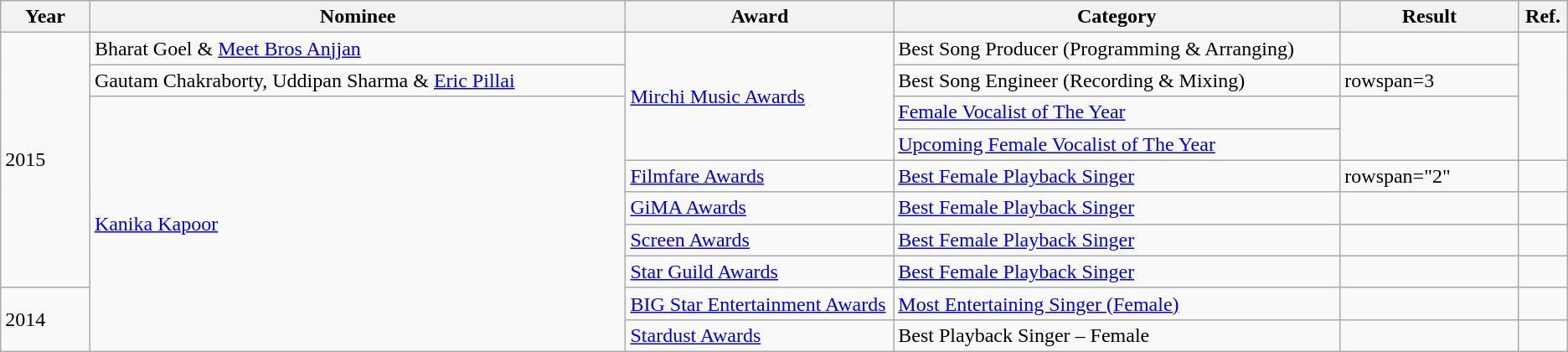<table class="wikitable sortable">
<tr>
<th width=5%>Year</th>
<th width=30%>Nominee</th>
<th width=15%>Award</th>
<th width=25%>Category</th>
<th width=10%>Result</th>
<th width=2%>Ref.</th>
</tr>
<tr>
<td rowspan="8">2015</td>
<td>Bharat Goel & <a href='#'>Meet Bros Anjjan</a></td>
<td rowspan=4><a href='#'>Mirchi Music Awards</a></td>
<td>Best Song Producer (Programming & Arranging)</td>
<td></td>
<td rowspan=4></td>
</tr>
<tr>
<td>Gautam Chakraborty, Uddipan Sharma & <a href='#'>Eric Pillai</a></td>
<td>Best Song Engineer (Recording & Mixing)</td>
<td>rowspan=3 </td>
</tr>
<tr>
<td rowspan="8"><a href='#'>Kanika Kapoor</a></td>
<td><a href='#'>Female Vocalist of The Year</a></td>
</tr>
<tr>
<td><a href='#'>Upcoming Female Vocalist of The Year</a></td>
</tr>
<tr>
<td><a href='#'>Filmfare Awards</a></td>
<td><a href='#'>Best Female Playback Singer</a></td>
<td>rowspan="2" </td>
<td></td>
</tr>
<tr>
<td><a href='#'>GiMA Awards</a></td>
<td><a href='#'>Best Female Playback Singer</a></td>
<td></td>
</tr>
<tr>
<td><a href='#'>Screen Awards</a></td>
<td><a href='#'>Best Female Playback Singer</a></td>
<td></td>
<td></td>
</tr>
<tr>
<td><a href='#'>Star Guild Awards</a></td>
<td><a href='#'>Best Female Playback Singer</a></td>
<td></td>
<td></td>
</tr>
<tr>
<td rowspan="2">2014</td>
<td><a href='#'>BIG Star Entertainment Awards</a></td>
<td><a href='#'>Most Entertaining Singer (Female)</a></td>
<td></td>
<td></td>
</tr>
<tr>
<td><a href='#'>Stardust Awards</a></td>
<td>Best Playback Singer – Female</td>
<td></td>
<td></td>
</tr>
</table>
